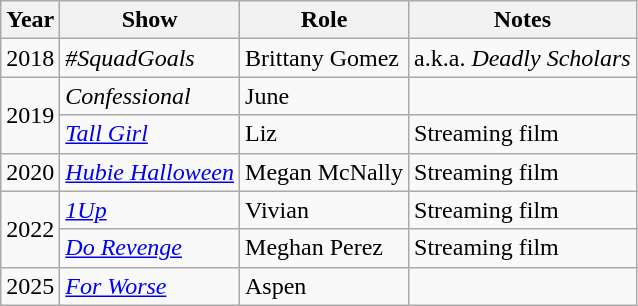<table class="wikitable">
<tr>
<th>Year</th>
<th>Show</th>
<th>Role</th>
<th class="unsortable">Notes</th>
</tr>
<tr>
<td>2018</td>
<td><em>#SquadGoals</em></td>
<td>Brittany Gomez</td>
<td>a.k.a. <em>Deadly Scholars</em></td>
</tr>
<tr>
<td rowspan="2">2019</td>
<td><em>Confessional</em></td>
<td>June</td>
<td></td>
</tr>
<tr>
<td><em><a href='#'>Tall Girl</a></em></td>
<td>Liz</td>
<td>Streaming film</td>
</tr>
<tr>
<td>2020</td>
<td><em><a href='#'>Hubie Halloween</a></em></td>
<td>Megan McNally</td>
<td>Streaming film</td>
</tr>
<tr>
<td rowspan="2">2022</td>
<td><em><a href='#'>1Up</a></em></td>
<td>Vivian</td>
<td>Streaming film</td>
</tr>
<tr>
<td><em><a href='#'>Do Revenge</a></em></td>
<td>Meghan Perez</td>
<td>Streaming film</td>
</tr>
<tr>
<td>2025</td>
<td><em><a href='#'>For Worse</a></em></td>
<td>Aspen</td>
</tr>
</table>
